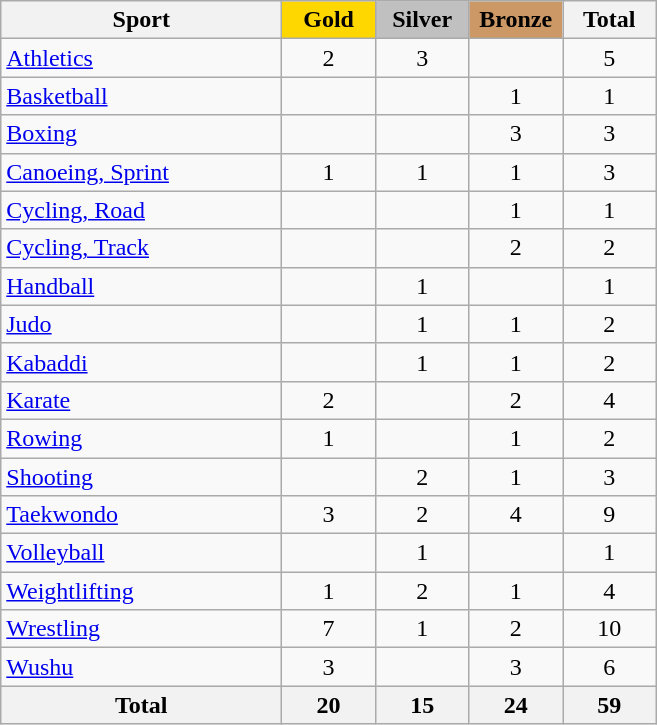<table class="wikitable sortable" style="text-align:center;">
<tr>
<th width=180>Sport</th>
<th scope="col" style="background:gold; width:55px;">Gold</th>
<th scope="col" style="background:silver; width:55px;">Silver</th>
<th scope="col" style="background:#cc9966; width:55px;">Bronze</th>
<th width=55>Total</th>
</tr>
<tr>
<td align=left><a href='#'>Athletics</a></td>
<td>2</td>
<td>3</td>
<td></td>
<td>5</td>
</tr>
<tr>
<td align=left><a href='#'>Basketball</a></td>
<td></td>
<td></td>
<td>1</td>
<td>1</td>
</tr>
<tr>
<td align=left><a href='#'>Boxing</a></td>
<td></td>
<td></td>
<td>3</td>
<td>3</td>
</tr>
<tr>
<td align=left><a href='#'>Canoeing, Sprint</a></td>
<td>1</td>
<td>1</td>
<td>1</td>
<td>3</td>
</tr>
<tr>
<td align=left><a href='#'>Cycling, Road</a></td>
<td></td>
<td></td>
<td>1</td>
<td>1</td>
</tr>
<tr>
<td align=left><a href='#'>Cycling, Track</a></td>
<td></td>
<td></td>
<td>2</td>
<td>2</td>
</tr>
<tr>
<td align=left><a href='#'>Handball</a></td>
<td></td>
<td>1</td>
<td></td>
<td>1</td>
</tr>
<tr>
<td align=left><a href='#'>Judo</a></td>
<td></td>
<td>1</td>
<td>1</td>
<td>2</td>
</tr>
<tr>
<td align=left><a href='#'>Kabaddi</a></td>
<td></td>
<td>1</td>
<td>1</td>
<td>2</td>
</tr>
<tr>
<td align=left><a href='#'>Karate</a></td>
<td>2</td>
<td></td>
<td>2</td>
<td>4</td>
</tr>
<tr>
<td align=left><a href='#'>Rowing</a></td>
<td>1</td>
<td></td>
<td>1</td>
<td>2</td>
</tr>
<tr>
<td align=left><a href='#'>Shooting</a></td>
<td></td>
<td>2</td>
<td>1</td>
<td>3</td>
</tr>
<tr>
<td align=left><a href='#'>Taekwondo</a></td>
<td>3</td>
<td>2</td>
<td>4</td>
<td>9</td>
</tr>
<tr>
<td align=left><a href='#'>Volleyball</a></td>
<td></td>
<td>1</td>
<td></td>
<td>1</td>
</tr>
<tr>
<td align=left><a href='#'>Weightlifting</a></td>
<td>1</td>
<td>2</td>
<td>1</td>
<td>4</td>
</tr>
<tr>
<td align=left><a href='#'>Wrestling</a></td>
<td>7</td>
<td>1</td>
<td>2</td>
<td>10</td>
</tr>
<tr>
<td align=left><a href='#'>Wushu</a></td>
<td>3</td>
<td></td>
<td>3</td>
<td>6</td>
</tr>
<tr class="sortbottom">
<th>Total</th>
<th>20</th>
<th>15</th>
<th>24</th>
<th>59</th>
</tr>
</table>
